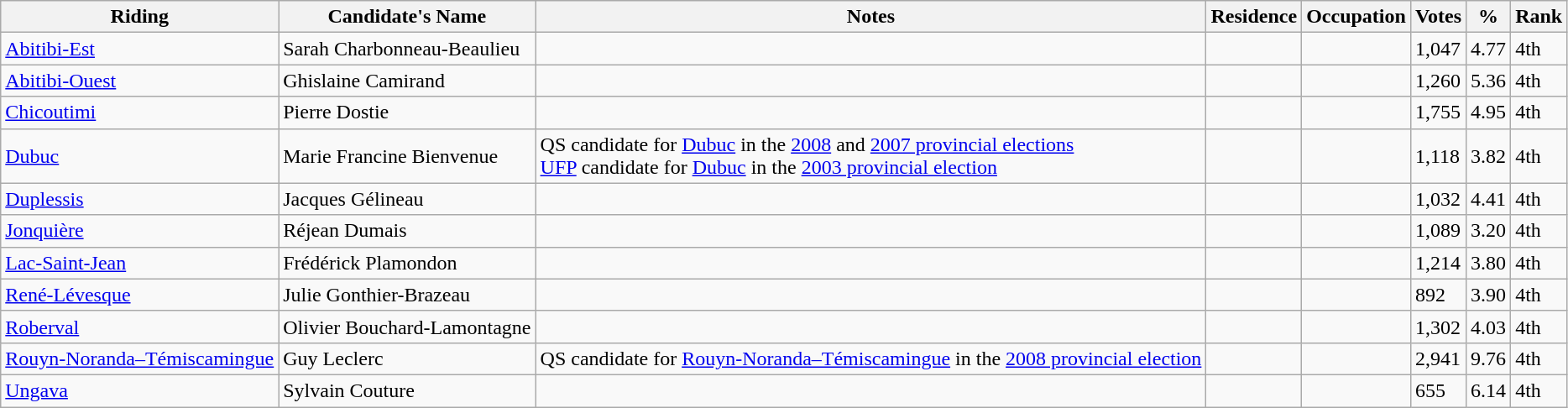<table class="wikitable sortable">
<tr>
<th>Riding<br></th>
<th>Candidate's Name</th>
<th>Notes</th>
<th>Residence</th>
<th>Occupation</th>
<th>Votes</th>
<th>%</th>
<th>Rank</th>
</tr>
<tr>
<td><a href='#'>Abitibi-Est</a></td>
<td>Sarah Charbonneau-Beaulieu</td>
<td></td>
<td></td>
<td></td>
<td>1,047</td>
<td>4.77</td>
<td>4th</td>
</tr>
<tr>
<td><a href='#'>Abitibi-Ouest</a></td>
<td>Ghislaine Camirand</td>
<td></td>
<td></td>
<td></td>
<td>1,260</td>
<td>5.36</td>
<td>4th</td>
</tr>
<tr>
<td><a href='#'>Chicoutimi</a></td>
<td>Pierre Dostie</td>
<td></td>
<td></td>
<td></td>
<td>1,755</td>
<td>4.95</td>
<td>4th</td>
</tr>
<tr>
<td><a href='#'>Dubuc</a></td>
<td>Marie Francine Bienvenue</td>
<td>QS candidate for <a href='#'>Dubuc</a> in the <a href='#'>2008</a> and <a href='#'>2007 provincial elections</a> <br> <a href='#'>UFP</a> candidate for <a href='#'>Dubuc</a> in the <a href='#'>2003 provincial election</a></td>
<td></td>
<td></td>
<td>1,118</td>
<td>3.82</td>
<td>4th</td>
</tr>
<tr>
<td><a href='#'>Duplessis</a></td>
<td>Jacques Gélineau</td>
<td></td>
<td></td>
<td></td>
<td>1,032</td>
<td>4.41</td>
<td>4th</td>
</tr>
<tr>
<td><a href='#'>Jonquière</a></td>
<td>Réjean Dumais</td>
<td></td>
<td></td>
<td></td>
<td>1,089</td>
<td>3.20</td>
<td>4th</td>
</tr>
<tr>
<td><a href='#'>Lac-Saint-Jean</a></td>
<td>Frédérick Plamondon</td>
<td></td>
<td></td>
<td></td>
<td>1,214</td>
<td>3.80</td>
<td>4th</td>
</tr>
<tr>
<td><a href='#'>René-Lévesque</a></td>
<td>Julie Gonthier-Brazeau</td>
<td></td>
<td></td>
<td></td>
<td>892</td>
<td>3.90</td>
<td>4th</td>
</tr>
<tr>
<td><a href='#'>Roberval</a></td>
<td>Olivier Bouchard-Lamontagne</td>
<td></td>
<td></td>
<td></td>
<td>1,302</td>
<td>4.03</td>
<td>4th</td>
</tr>
<tr>
<td><a href='#'>Rouyn-Noranda–Témiscamingue</a></td>
<td>Guy Leclerc</td>
<td>QS candidate for <a href='#'>Rouyn-Noranda–Témiscamingue</a> in the <a href='#'>2008 provincial election</a></td>
<td></td>
<td></td>
<td>2,941</td>
<td>9.76</td>
<td>4th</td>
</tr>
<tr>
<td><a href='#'>Ungava</a></td>
<td>Sylvain Couture</td>
<td></td>
<td></td>
<td></td>
<td>655</td>
<td>6.14</td>
<td>4th</td>
</tr>
</table>
